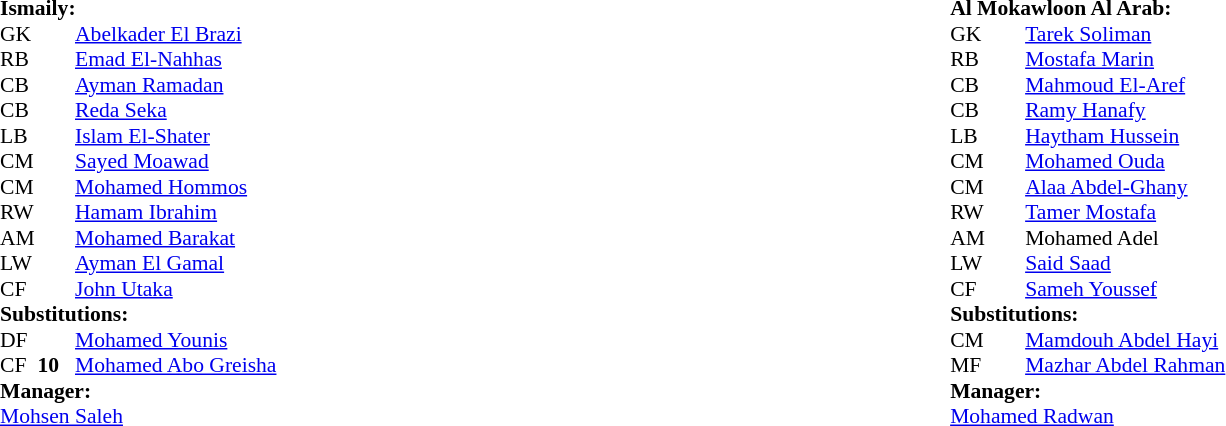<table width="100%">
<tr>
<td valign="top" width="50%"><br><table style="font-size: 90%" cellspacing="0" cellpadding="0" align=center>
<tr>
<td colspan=4><strong>Ismaily:</strong></td>
</tr>
<tr>
<th width="25"></th>
<th width="25"></th>
</tr>
<tr>
<td>GK</td>
<td><strong></strong></td>
<td> <a href='#'>Abelkader El Brazi</a></td>
</tr>
<tr>
<td>RB</td>
<td><strong></strong></td>
<td> <a href='#'>Emad El-Nahhas</a></td>
</tr>
<tr>
<td>CB</td>
<td><strong></strong></td>
<td> <a href='#'>Ayman Ramadan</a></td>
</tr>
<tr>
<td>CB</td>
<td><strong></strong></td>
<td> <a href='#'>Reda Seka</a></td>
</tr>
<tr>
<td>LB</td>
<td><strong></strong></td>
<td> <a href='#'>Islam El-Shater</a></td>
</tr>
<tr>
<td>CM</td>
<td><strong></strong></td>
<td> <a href='#'>Sayed Moawad</a></td>
</tr>
<tr>
<td>CM</td>
<td><strong></strong></td>
<td> <a href='#'>Mohamed Hommos</a></td>
</tr>
<tr>
<td>RW</td>
<td><strong></strong></td>
<td> <a href='#'>Hamam Ibrahim</a></td>
</tr>
<tr>
<td>AM</td>
<td><strong></strong></td>
<td> <a href='#'>Mohamed Barakat</a></td>
</tr>
<tr>
<td>LW</td>
<td><strong></strong></td>
<td> <a href='#'>Ayman El Gamal</a></td>
<td></td>
<td></td>
</tr>
<tr>
<td>CF</td>
<td><strong></strong></td>
<td> <a href='#'>John Utaka</a></td>
</tr>
<tr>
<td colspan=3><strong>Substitutions:</strong></td>
</tr>
<tr>
<td>DF</td>
<td><strong></strong></td>
<td> <a href='#'>Mohamed Younis</a></td>
<td></td>
<td></td>
</tr>
<tr>
<td>CF</td>
<td><strong>10</strong></td>
<td> <a href='#'>Mohamed Abo Greisha</a></td>
<td></td>
<td></td>
</tr>
<tr>
<td colspan=3><strong>Manager:</strong></td>
</tr>
<tr>
<td colspan=3> <a href='#'>Mohsen Saleh</a></td>
</tr>
</table>
</td>
<td valign="top"></td>
<td valign="top" width="50%"><br><table style="font-size: 90%" cellspacing="0" cellpadding="0" align="center">
<tr>
<td colspan=4><strong>Al Mokawloon Al Arab:</strong></td>
</tr>
<tr>
<th width=25></th>
<th width=25></th>
</tr>
<tr>
<td>GK</td>
<td><strong></strong></td>
<td> <a href='#'>Tarek Soliman</a></td>
</tr>
<tr>
<td>RB</td>
<td><strong></strong></td>
<td> <a href='#'>Mostafa Marin</a></td>
</tr>
<tr>
<td>CB</td>
<td><strong></strong></td>
<td> <a href='#'>Mahmoud El-Aref</a></td>
</tr>
<tr>
<td>CB</td>
<td><strong></strong></td>
<td> <a href='#'>Ramy Hanafy</a></td>
</tr>
<tr>
<td>LB</td>
<td><strong></strong></td>
<td> <a href='#'>Haytham Hussein</a></td>
</tr>
<tr>
<td>CM</td>
<td><strong></strong></td>
<td> <a href='#'>Mohamed Ouda</a></td>
</tr>
<tr>
<td>CM</td>
<td><strong></strong></td>
<td> <a href='#'>Alaa Abdel-Ghany</a></td>
</tr>
<tr>
<td>RW</td>
<td><strong></strong></td>
<td> <a href='#'>Tamer Mostafa</a></td>
</tr>
<tr>
<td>AM</td>
<td><strong></strong></td>
<td> Mohamed Adel</td>
</tr>
<tr>
<td>LW</td>
<td><strong></strong></td>
<td> <a href='#'>Said Saad</a></td>
</tr>
<tr>
<td>CF</td>
<td><strong></strong></td>
<td> <a href='#'>Sameh Youssef</a></td>
</tr>
<tr>
<td colspan=3><strong>Substitutions:</strong></td>
</tr>
<tr>
<td>CM</td>
<td><strong></strong></td>
<td> <a href='#'>Mamdouh Abdel Hayi</a></td>
<td></td>
<td></td>
</tr>
<tr>
<td>MF</td>
<td><strong></strong></td>
<td> <a href='#'>Mazhar Abdel Rahman</a></td>
<td></td>
<td></td>
</tr>
<tr>
<td colspan=3><strong>Manager:</strong></td>
</tr>
<tr>
<td colspan=3> <a href='#'>Mohamed Radwan</a></td>
</tr>
</table>
</td>
</tr>
</table>
